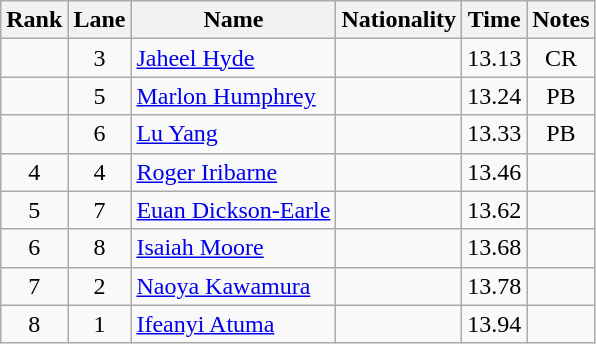<table class="wikitable sortable" style="text-align:center">
<tr>
<th>Rank</th>
<th>Lane</th>
<th>Name</th>
<th>Nationality</th>
<th>Time</th>
<th>Notes</th>
</tr>
<tr>
<td></td>
<td>3</td>
<td align=left><a href='#'>Jaheel Hyde</a></td>
<td align=left></td>
<td>13.13</td>
<td>CR</td>
</tr>
<tr>
<td></td>
<td>5</td>
<td align=left><a href='#'>Marlon Humphrey</a></td>
<td align=left></td>
<td>13.24</td>
<td>PB</td>
</tr>
<tr>
<td></td>
<td>6</td>
<td align=left><a href='#'>Lu Yang</a></td>
<td align=left></td>
<td>13.33</td>
<td>PB</td>
</tr>
<tr>
<td>4</td>
<td>4</td>
<td align=left><a href='#'>Roger Iribarne</a></td>
<td align=left></td>
<td>13.46</td>
<td></td>
</tr>
<tr>
<td>5</td>
<td>7</td>
<td align=left><a href='#'>Euan Dickson-Earle</a></td>
<td align=left></td>
<td>13.62</td>
<td></td>
</tr>
<tr>
<td>6</td>
<td>8</td>
<td align=left><a href='#'>Isaiah Moore</a></td>
<td align=left></td>
<td>13.68</td>
<td></td>
</tr>
<tr>
<td>7</td>
<td>2</td>
<td align=left><a href='#'>Naoya Kawamura</a></td>
<td align=left></td>
<td>13.78</td>
<td></td>
</tr>
<tr>
<td>8</td>
<td>1</td>
<td align=left><a href='#'>Ifeanyi Atuma</a></td>
<td align=left></td>
<td>13.94</td>
<td></td>
</tr>
</table>
